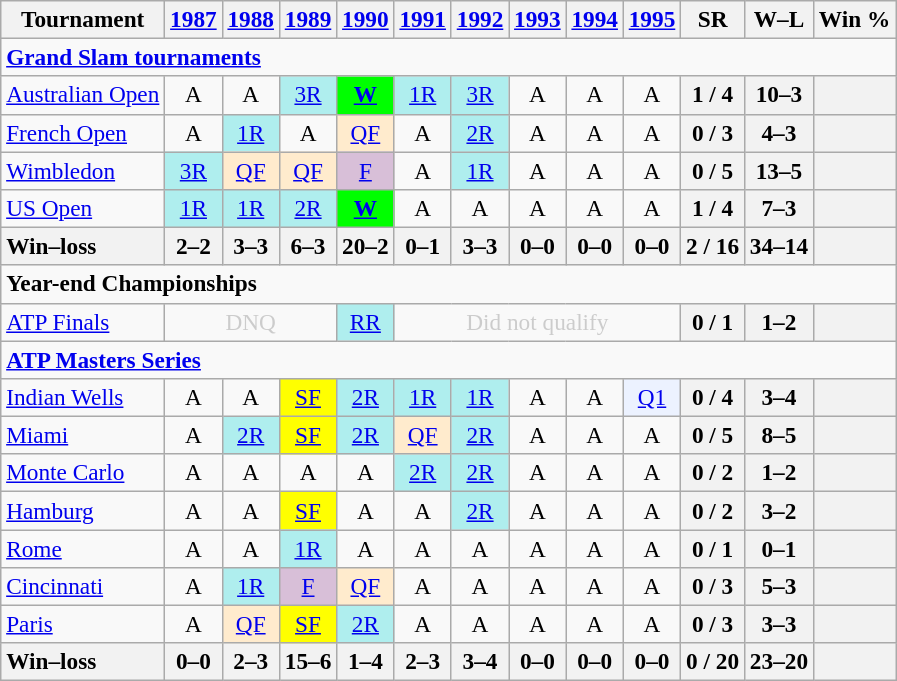<table class=wikitable style=text-align:center;font-size:97%>
<tr>
<th>Tournament</th>
<th><a href='#'>1987</a></th>
<th><a href='#'>1988</a></th>
<th><a href='#'>1989</a></th>
<th><a href='#'>1990</a></th>
<th><a href='#'>1991</a></th>
<th><a href='#'>1992</a></th>
<th><a href='#'>1993</a></th>
<th><a href='#'>1994</a></th>
<th><a href='#'>1995</a></th>
<th>SR</th>
<th>W–L</th>
<th>Win %</th>
</tr>
<tr>
<td colspan=23 align=left><strong><a href='#'>Grand Slam tournaments</a></strong></td>
</tr>
<tr>
<td align=left><a href='#'>Australian Open</a></td>
<td>A</td>
<td>A</td>
<td bgcolor=afeeee><a href='#'>3R</a></td>
<td bgcolor=lime><a href='#'><strong>W</strong></a></td>
<td bgcolor=afeeee><a href='#'>1R</a></td>
<td bgcolor=afeeee><a href='#'>3R</a></td>
<td>A</td>
<td>A</td>
<td>A</td>
<th>1 / 4</th>
<th>10–3</th>
<th></th>
</tr>
<tr>
<td align=left><a href='#'>French Open</a></td>
<td>A</td>
<td bgcolor=afeeee><a href='#'>1R</a></td>
<td>A</td>
<td bgcolor=ffebcd><a href='#'>QF</a></td>
<td>A</td>
<td bgcolor=afeeee><a href='#'>2R</a></td>
<td>A</td>
<td>A</td>
<td>A</td>
<th>0 / 3</th>
<th>4–3</th>
<th></th>
</tr>
<tr>
<td align=left><a href='#'>Wimbledon</a></td>
<td bgcolor=afeeee><a href='#'>3R</a></td>
<td bgcolor=ffebcd><a href='#'>QF</a></td>
<td bgcolor=ffebcd><a href='#'>QF</a></td>
<td bgcolor=thistle><a href='#'>F</a></td>
<td>A</td>
<td bgcolor=afeeee><a href='#'>1R</a></td>
<td>A</td>
<td>A</td>
<td>A</td>
<th>0 / 5</th>
<th>13–5</th>
<th></th>
</tr>
<tr>
<td align=left><a href='#'>US Open</a></td>
<td bgcolor=afeeee><a href='#'>1R</a></td>
<td bgcolor=afeeee><a href='#'>1R</a></td>
<td bgcolor=afeeee><a href='#'>2R</a></td>
<td bgcolor=lime><a href='#'><strong>W</strong></a></td>
<td>A</td>
<td>A</td>
<td>A</td>
<td>A</td>
<td>A</td>
<th>1 / 4</th>
<th>7–3</th>
<th></th>
</tr>
<tr>
<th style=text-align:left>Win–loss</th>
<th>2–2</th>
<th>3–3</th>
<th>6–3</th>
<th>20–2</th>
<th>0–1</th>
<th>3–3</th>
<th>0–0</th>
<th>0–0</th>
<th>0–0</th>
<th>2 / 16</th>
<th>34–14</th>
<th></th>
</tr>
<tr>
<td colspan=22 align=left><strong>Year-end Championships</strong></td>
</tr>
<tr>
<td align=left><a href='#'>ATP Finals</a></td>
<td colspan=3 style=color:#cccccc>DNQ</td>
<td style=background:#afeeee><a href='#'>RR</a></td>
<td colspan=5 style=color:#cccccc>Did not qualify</td>
<th>0 / 1</th>
<th>1–2</th>
<th></th>
</tr>
<tr>
<td colspan=23 align=left><strong><a href='#'>ATP Masters Series</a></strong></td>
</tr>
<tr>
<td align=left><a href='#'>Indian Wells</a></td>
<td>A</td>
<td>A</td>
<td bgcolor=yellow><a href='#'>SF</a></td>
<td bgcolor=afeeee><a href='#'>2R</a></td>
<td bgcolor=afeeee><a href='#'>1R</a></td>
<td bgcolor=afeeee><a href='#'>1R</a></td>
<td>A</td>
<td>A</td>
<td bgcolor=ecf2ff><a href='#'>Q1</a></td>
<th>0 / 4</th>
<th>3–4</th>
<th></th>
</tr>
<tr>
<td align=left><a href='#'>Miami</a></td>
<td>A</td>
<td bgcolor=afeeee><a href='#'>2R</a></td>
<td bgcolor=yellow><a href='#'>SF</a></td>
<td bgcolor=afeeee><a href='#'>2R</a></td>
<td bgcolor=ffebcd><a href='#'>QF</a></td>
<td bgcolor=afeeee><a href='#'>2R</a></td>
<td>A</td>
<td>A</td>
<td>A</td>
<th>0 / 5</th>
<th>8–5</th>
<th></th>
</tr>
<tr>
<td align=left><a href='#'>Monte Carlo</a></td>
<td>A</td>
<td>A</td>
<td>A</td>
<td>A</td>
<td bgcolor=afeeee><a href='#'>2R</a></td>
<td bgcolor=afeeee><a href='#'>2R</a></td>
<td>A</td>
<td>A</td>
<td>A</td>
<th>0 / 2</th>
<th>1–2</th>
<th></th>
</tr>
<tr>
<td align=left><a href='#'>Hamburg</a></td>
<td>A</td>
<td>A</td>
<td bgcolor=yellow><a href='#'>SF</a></td>
<td>A</td>
<td>A</td>
<td bgcolor=afeeee><a href='#'>2R</a></td>
<td>A</td>
<td>A</td>
<td>A</td>
<th>0 / 2</th>
<th>3–2</th>
<th></th>
</tr>
<tr>
<td align=left><a href='#'>Rome</a></td>
<td>A</td>
<td>A</td>
<td bgcolor=afeeee><a href='#'>1R</a></td>
<td>A</td>
<td>A</td>
<td>A</td>
<td>A</td>
<td>A</td>
<td>A</td>
<th>0 / 1</th>
<th>0–1</th>
<th></th>
</tr>
<tr>
<td align=left><a href='#'>Cincinnati</a></td>
<td>A</td>
<td bgcolor=afeeee><a href='#'>1R</a></td>
<td bgcolor=thistle><a href='#'>F</a></td>
<td bgcolor=ffebcd><a href='#'>QF</a></td>
<td>A</td>
<td>A</td>
<td>A</td>
<td>A</td>
<td>A</td>
<th>0 / 3</th>
<th>5–3</th>
<th></th>
</tr>
<tr>
<td align=left><a href='#'>Paris</a></td>
<td>A</td>
<td bgcolor=ffebcd><a href='#'>QF</a></td>
<td bgcolor=yellow><a href='#'>SF</a></td>
<td bgcolor=afeeee><a href='#'>2R</a></td>
<td>A</td>
<td>A</td>
<td>A</td>
<td>A</td>
<td>A</td>
<th>0 / 3</th>
<th>3–3</th>
<th></th>
</tr>
<tr>
<th style=text-align:left>Win–loss</th>
<th>0–0</th>
<th>2–3</th>
<th>15–6</th>
<th>1–4</th>
<th>2–3</th>
<th>3–4</th>
<th>0–0</th>
<th>0–0</th>
<th>0–0</th>
<th>0 / 20</th>
<th>23–20</th>
<th></th>
</tr>
</table>
